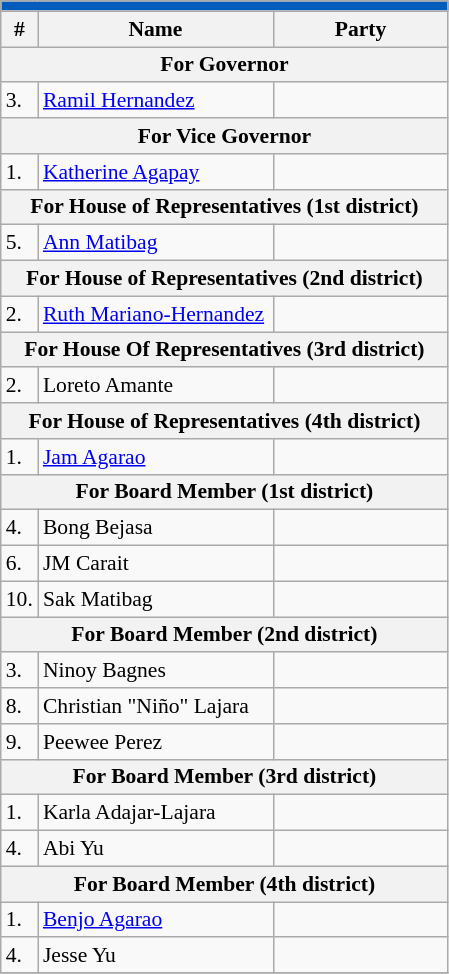<table class="wikitable" style="font-size:90%">
<tr>
<td colspan="5" bgcolor=#025cbc></td>
</tr>
<tr>
<th>#</th>
<th width=150px>Name</th>
<th colspan=2 width=110px>Party</th>
</tr>
<tr>
<th colspan="5">For Governor</th>
</tr>
<tr>
<td>3.</td>
<td><a href='#'>Ramil Hernandez</a></td>
<td></td>
</tr>
<tr>
<th colspan="5">For Vice Governor</th>
</tr>
<tr>
<td>1.</td>
<td><a href='#'>Katherine Agapay</a></td>
<td></td>
</tr>
<tr>
<th colspan="5">For House of Representatives (1st district)</th>
</tr>
<tr>
<td>5.</td>
<td><a href='#'>Ann Matibag</a></td>
<td></td>
</tr>
<tr>
<th colspan="5">For House of Representatives (2nd district)</th>
</tr>
<tr>
<td>2.</td>
<td><a href='#'>Ruth Mariano-Hernandez</a></td>
<td></td>
</tr>
<tr>
<th colspan="5">For House Of Representatives (3rd district)</th>
</tr>
<tr>
<td>2.</td>
<td>Loreto Amante</td>
<td></td>
</tr>
<tr>
<th colspan="5">For House of Representatives (4th district)</th>
</tr>
<tr>
<td>1.</td>
<td><a href='#'>Jam Agarao</a></td>
<td></td>
</tr>
<tr>
<th colspan="5">For Board Member (1st district)</th>
</tr>
<tr>
<td>4.</td>
<td>Bong Bejasa</td>
<td></td>
</tr>
<tr>
<td>6.</td>
<td>JM Carait</td>
<td></td>
</tr>
<tr>
<td>10.</td>
<td>Sak Matibag</td>
<td></td>
</tr>
<tr>
<th colspan="5">For Board Member (2nd district)</th>
</tr>
<tr>
<td>3.</td>
<td>Ninoy Bagnes</td>
<td></td>
</tr>
<tr>
<td>8.</td>
<td>Christian "Niño" Lajara</td>
<td></td>
</tr>
<tr>
<td>9.</td>
<td>Peewee Perez</td>
<td></td>
</tr>
<tr>
<th colspan="5">For Board Member (3rd district)</th>
</tr>
<tr>
<td>1.</td>
<td>Karla Adajar-Lajara</td>
<td></td>
</tr>
<tr>
<td>4.</td>
<td>Abi Yu</td>
<td></td>
</tr>
<tr>
<th colspan="5">For Board Member (4th district)</th>
</tr>
<tr>
<td>1.</td>
<td><a href='#'>Benjo Agarao</a></td>
<td></td>
</tr>
<tr>
<td>4.</td>
<td>Jesse Yu</td>
<td></td>
</tr>
<tr>
</tr>
</table>
